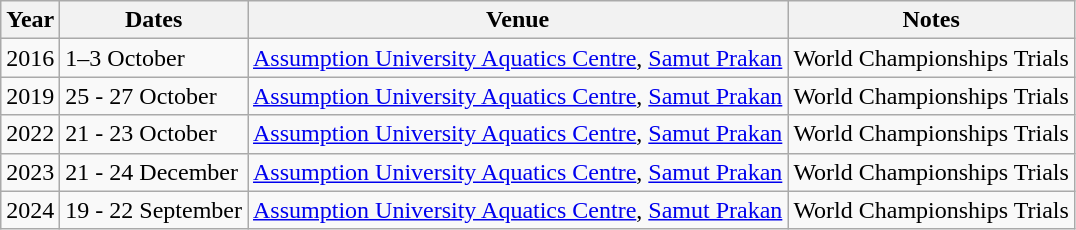<table class="wikitable">
<tr>
<th>Year</th>
<th>Dates</th>
<th>Venue</th>
<th>Notes</th>
</tr>
<tr>
<td>2016</td>
<td>1–3 October</td>
<td><a href='#'>Assumption University Aquatics Centre</a>, <a href='#'>Samut Prakan</a></td>
<td>World Championships Trials</td>
</tr>
<tr>
<td>2019</td>
<td>25 - 27 October</td>
<td><a href='#'>Assumption University Aquatics Centre</a>, <a href='#'>Samut Prakan</a></td>
<td>World Championships Trials</td>
</tr>
<tr>
<td>2022</td>
<td>21 - 23 October</td>
<td><a href='#'>Assumption University Aquatics Centre</a>, <a href='#'>Samut Prakan</a></td>
<td>World Championships Trials</td>
</tr>
<tr>
<td>2023</td>
<td>21 - 24 December</td>
<td><a href='#'>Assumption University Aquatics Centre</a>, <a href='#'>Samut Prakan</a></td>
<td>World Championships Trials</td>
</tr>
<tr>
<td>2024</td>
<td>19 - 22 September</td>
<td><a href='#'>Assumption University Aquatics Centre</a>, <a href='#'>Samut Prakan</a></td>
<td>World Championships Trials</td>
</tr>
</table>
